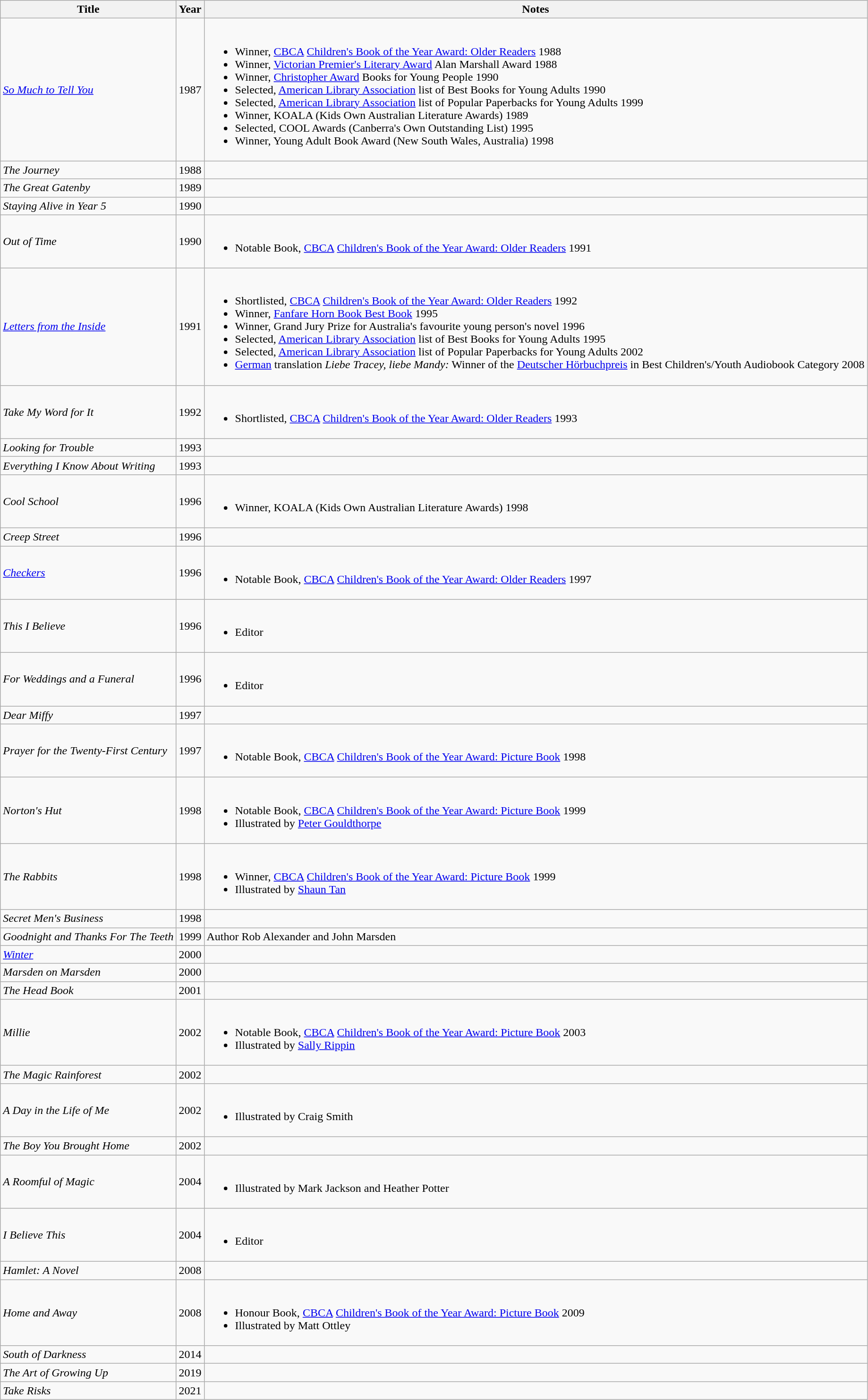<table class="wikitable">
<tr>
<th>Title</th>
<th>Year</th>
<th>Notes</th>
</tr>
<tr>
<td><em><a href='#'>So Much to Tell You</a></em></td>
<td>1987</td>
<td><br><ul><li>Winner, <a href='#'>CBCA</a> <a href='#'>Children's Book of the Year Award: Older Readers</a> 1988</li><li>Winner, <a href='#'>Victorian Premier's Literary Award</a> Alan Marshall Award 1988</li><li>Winner, <a href='#'>Christopher Award</a> Books for Young People 1990</li><li>Selected, <a href='#'>American Library Association</a> list of Best Books for Young Adults 1990</li><li>Selected, <a href='#'>American Library Association</a> list of Popular Paperbacks for Young Adults 1999</li><li>Winner, KOALA (Kids Own Australian Literature Awards) 1989</li><li>Selected, COOL Awards (Canberra's Own Outstanding List) 1995</li><li>Winner, Young Adult Book Award (New South Wales, Australia) 1998</li></ul></td>
</tr>
<tr>
<td><em>The Journey</em></td>
<td>1988</td>
<td></td>
</tr>
<tr>
<td><em>The Great Gatenby</em></td>
<td>1989</td>
<td></td>
</tr>
<tr>
<td><em>Staying Alive in Year 5</em></td>
<td>1990</td>
<td></td>
</tr>
<tr>
<td><em>Out of Time</em></td>
<td>1990</td>
<td><br><ul><li>Notable Book, <a href='#'>CBCA</a> <a href='#'>Children's Book of the Year Award: Older Readers</a> 1991</li></ul></td>
</tr>
<tr>
<td><em><a href='#'>Letters from the Inside</a></em></td>
<td>1991</td>
<td><br><ul><li>Shortlisted, <a href='#'>CBCA</a> <a href='#'>Children's Book of the Year Award: Older Readers</a> 1992</li><li>Winner, <a href='#'>Fanfare Horn Book Best Book</a> 1995</li><li>Winner, Grand Jury Prize for Australia's favourite young person's novel 1996</li><li>Selected, <a href='#'>American Library Association</a> list of Best Books for Young Adults 1995</li><li>Selected, <a href='#'>American Library Association</a> list of Popular Paperbacks for Young Adults 2002</li><li><a href='#'>German</a> translation <em>Liebe Tracey, liebe Mandy:</em> Winner of the <a href='#'>Deutscher Hörbuchpreis</a> in Best Children's/Youth Audiobook Category 2008</li></ul></td>
</tr>
<tr>
<td><em>Take My Word for It</em></td>
<td>1992</td>
<td><br><ul><li>Shortlisted, <a href='#'>CBCA</a> <a href='#'>Children's Book of the Year Award: Older Readers</a> 1993</li></ul></td>
</tr>
<tr>
<td><em>Looking for Trouble</em></td>
<td>1993</td>
<td></td>
</tr>
<tr>
<td><em>Everything I Know About Writing</em></td>
<td>1993</td>
<td></td>
</tr>
<tr>
<td><em>Cool School</em></td>
<td>1996</td>
<td><br><ul><li>Winner, KOALA (Kids Own Australian Literature Awards) 1998</li></ul></td>
</tr>
<tr>
<td><em>Creep Street</em></td>
<td>1996</td>
<td></td>
</tr>
<tr>
<td><em><a href='#'>Checkers</a></em></td>
<td>1996</td>
<td><br><ul><li>Notable Book, <a href='#'>CBCA</a> <a href='#'>Children's Book of the Year Award: Older Readers</a> 1997</li></ul></td>
</tr>
<tr>
<td><em>This I Believe</em></td>
<td>1996</td>
<td><br><ul><li>Editor</li></ul></td>
</tr>
<tr>
<td><em>For Weddings and a Funeral</em></td>
<td>1996</td>
<td><br><ul><li>Editor</li></ul></td>
</tr>
<tr>
<td><em>Dear Miffy</em></td>
<td>1997</td>
<td></td>
</tr>
<tr>
<td><em>Prayer for the Twenty-First Century</em></td>
<td>1997</td>
<td><br><ul><li>Notable Book, <a href='#'>CBCA</a> <a href='#'>Children's Book of the Year Award: Picture Book</a> 1998</li></ul></td>
</tr>
<tr>
<td><em>Norton's Hut</em></td>
<td>1998</td>
<td><br><ul><li>Notable Book, <a href='#'>CBCA</a> <a href='#'>Children's Book of the Year Award: Picture Book</a> 1999</li><li>Illustrated by <a href='#'>Peter Gouldthorpe</a></li></ul></td>
</tr>
<tr>
<td><em>The Rabbits</em></td>
<td>1998</td>
<td><br><ul><li>Winner, <a href='#'>CBCA</a> <a href='#'>Children's Book of the Year Award: Picture Book</a> 1999</li><li>Illustrated by <a href='#'>Shaun Tan</a></li></ul></td>
</tr>
<tr>
<td><em>Secret Men's Business</em></td>
<td>1998</td>
<td></td>
</tr>
<tr>
<td><em>Goodnight and Thanks For The Teeth</em></td>
<td>1999</td>
<td>Author Rob Alexander and John Marsden<br></td>
</tr>
<tr>
<td><em><a href='#'>Winter</a></em></td>
<td>2000</td>
<td></td>
</tr>
<tr>
<td><em>Marsden on Marsden</em></td>
<td>2000</td>
<td></td>
</tr>
<tr>
<td><em>The Head Book</em></td>
<td>2001</td>
<td></td>
</tr>
<tr>
<td><em>Millie</em></td>
<td>2002</td>
<td><br><ul><li>Notable Book, <a href='#'>CBCA</a> <a href='#'>Children's Book of the Year Award: Picture Book</a> 2003</li><li>Illustrated by <a href='#'>Sally Rippin</a></li></ul></td>
</tr>
<tr>
<td><em>The Magic Rainforest</em></td>
<td>2002</td>
<td></td>
</tr>
<tr>
<td><em>A Day in the Life of Me</em></td>
<td>2002</td>
<td><br><ul><li>Illustrated by Craig Smith</li></ul></td>
</tr>
<tr>
<td><em>The Boy You Brought Home</em></td>
<td>2002</td>
<td></td>
</tr>
<tr>
<td><em>A Roomful of Magic</em></td>
<td>2004</td>
<td><br><ul><li>Illustrated by Mark Jackson and Heather Potter</li></ul></td>
</tr>
<tr>
<td><em>I Believe This</em></td>
<td>2004</td>
<td><br><ul><li>Editor</li></ul></td>
</tr>
<tr>
<td><em>Hamlet: A Novel</em></td>
<td>2008</td>
<td></td>
</tr>
<tr>
<td><em>Home and Away</em></td>
<td>2008</td>
<td><br><ul><li>Honour Book, <a href='#'>CBCA</a> <a href='#'>Children's Book of the Year Award: Picture Book</a> 2009</li><li>Illustrated by Matt Ottley</li></ul></td>
</tr>
<tr>
<td><em>South of Darkness</em></td>
<td>2014</td>
<td></td>
</tr>
<tr>
<td><em>The Art of Growing Up</em></td>
<td>2019</td>
<td></td>
</tr>
<tr>
<td><em>Take Risks</em></td>
<td>2021</td>
<td></td>
</tr>
</table>
